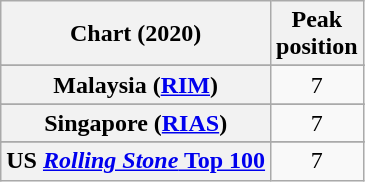<table class="wikitable sortable plainrowheaders" style="text-align:center">
<tr>
<th scope="col">Chart (2020)</th>
<th scope="col">Peak<br>position</th>
</tr>
<tr>
</tr>
<tr>
</tr>
<tr>
<th scope="row">Malaysia (<a href='#'>RIM</a>)</th>
<td>7</td>
</tr>
<tr>
</tr>
<tr>
<th scope="row">Singapore (<a href='#'>RIAS</a>)</th>
<td>7</td>
</tr>
<tr>
</tr>
<tr>
</tr>
<tr>
</tr>
<tr>
</tr>
<tr>
<th scope="row">US <a href='#'><em>Rolling Stone</em> Top 100</a></th>
<td>7</td>
</tr>
</table>
